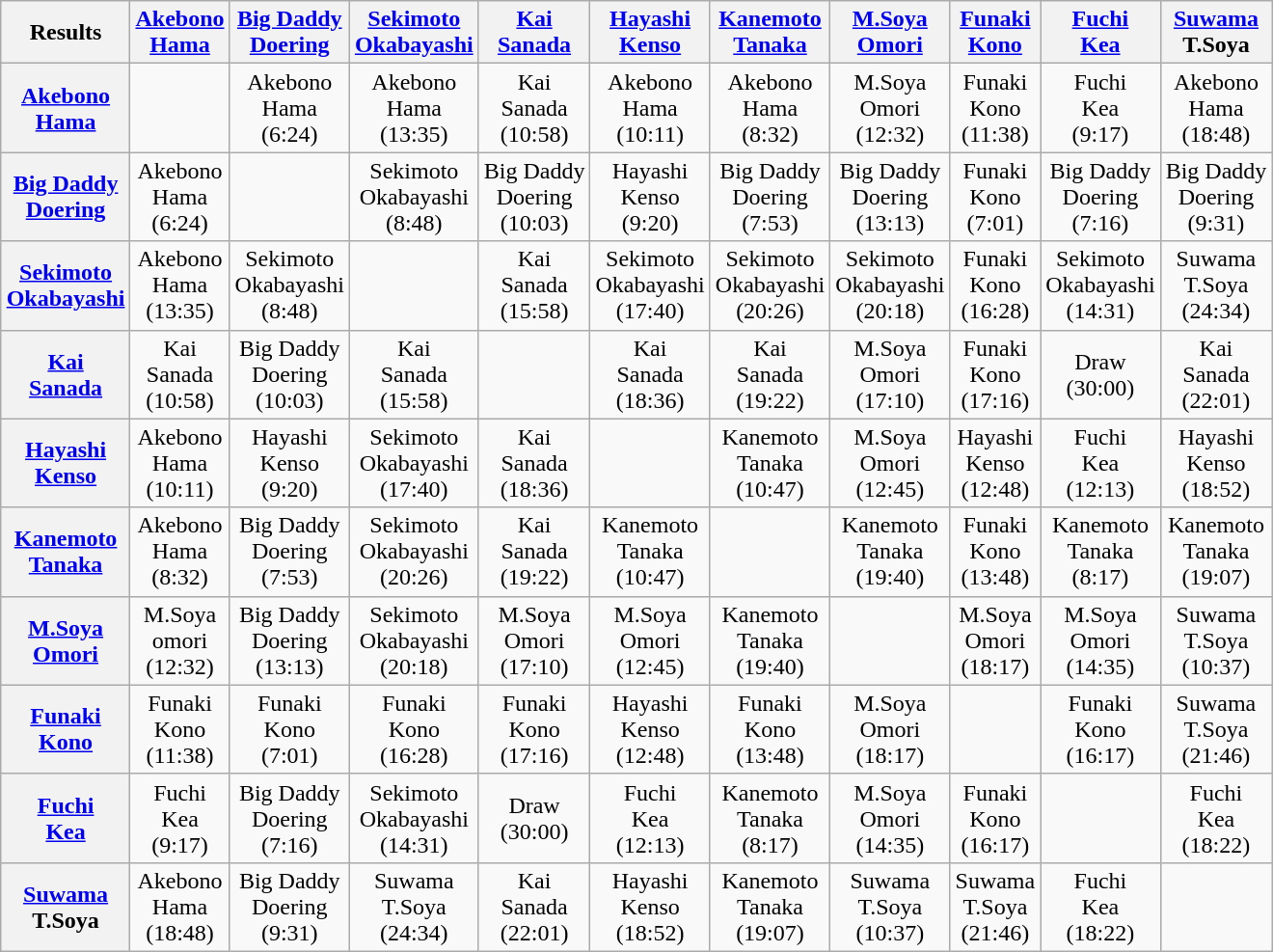<table class="wikitable" style="text-align:center; margin: 1em auto 1em auto">
<tr>
<th>Results</th>
<th><a href='#'>Akebono</a><br><a href='#'>Hama</a></th>
<th><a href='#'>Big Daddy</a><br><a href='#'>Doering</a></th>
<th><a href='#'>Sekimoto</a><br><a href='#'>Okabayashi</a></th>
<th><a href='#'>Kai</a><br><a href='#'>Sanada</a></th>
<th><a href='#'>Hayashi</a><br><a href='#'>Kenso</a></th>
<th><a href='#'>Kanemoto</a><br><a href='#'>Tanaka</a></th>
<th><a href='#'>M.Soya</a><br><a href='#'>Omori</a></th>
<th><a href='#'>Funaki</a><br><a href='#'>Kono</a></th>
<th><a href='#'>Fuchi</a><br><a href='#'>Kea</a></th>
<th><a href='#'>Suwama</a><br>T.Soya</th>
</tr>
<tr>
<th><a href='#'>Akebono</a><br><a href='#'>Hama</a></th>
<td></td>
<td>Akebono<br>Hama<br>(6:24)</td>
<td>Akebono<br>Hama<br>(13:35)</td>
<td>Kai<br>Sanada<br>(10:58)</td>
<td>Akebono<br>Hama<br>(10:11)</td>
<td>Akebono<br>Hama<br>(8:32)</td>
<td>M.Soya<br>Omori<br>(12:32)</td>
<td>Funaki<br>Kono<br>(11:38)</td>
<td>Fuchi<br>Kea<br>(9:17)</td>
<td>Akebono<br>Hama<br>(18:48)</td>
</tr>
<tr>
<th><a href='#'>Big Daddy</a><br><a href='#'>Doering</a></th>
<td>Akebono<br>Hama<br>(6:24)</td>
<td></td>
<td>Sekimoto<br>Okabayashi<br>(8:48)</td>
<td>Big Daddy<br>Doering<br>(10:03)</td>
<td>Hayashi<br>Kenso<br>(9:20)</td>
<td>Big Daddy<br>Doering<br>(7:53)</td>
<td>Big Daddy<br>Doering<br>(13:13)</td>
<td>Funaki<br>Kono<br>(7:01)</td>
<td>Big Daddy<br>Doering<br>(7:16)</td>
<td>Big Daddy<br>Doering<br>(9:31)</td>
</tr>
<tr>
<th><a href='#'>Sekimoto</a><br><a href='#'>Okabayashi</a></th>
<td>Akebono<br>Hama<br>(13:35)</td>
<td>Sekimoto<br>Okabayashi<br>(8:48)</td>
<td></td>
<td>Kai<br>Sanada<br>(15:58)</td>
<td>Sekimoto<br>Okabayashi<br>(17:40)</td>
<td>Sekimoto<br>Okabayashi<br>(20:26)</td>
<td>Sekimoto<br>Okabayashi<br>(20:18)</td>
<td>Funaki<br>Kono<br>(16:28)</td>
<td>Sekimoto<br>Okabayashi<br>(14:31)</td>
<td>Suwama<br>T.Soya<br>(24:34)</td>
</tr>
<tr>
<th><a href='#'>Kai</a><br><a href='#'>Sanada</a></th>
<td>Kai<br>Sanada<br>(10:58)</td>
<td>Big Daddy<br>Doering<br>(10:03)</td>
<td>Kai<br>Sanada<br>(15:58)</td>
<td></td>
<td>Kai<br>Sanada<br>(18:36)</td>
<td>Kai<br>Sanada<br>(19:22)</td>
<td>M.Soya<br>Omori<br>(17:10)</td>
<td>Funaki<br>Kono<br>(17:16)</td>
<td>Draw<br>(30:00)</td>
<td>Kai<br>Sanada<br>(22:01)</td>
</tr>
<tr>
<th><a href='#'>Hayashi</a><br><a href='#'>Kenso</a></th>
<td>Akebono<br>Hama<br>(10:11)</td>
<td>Hayashi<br>Kenso<br>(9:20)</td>
<td>Sekimoto<br>Okabayashi<br>(17:40)</td>
<td>Kai<br>Sanada<br>(18:36)</td>
<td></td>
<td>Kanemoto<br>Tanaka<br>(10:47)</td>
<td>M.Soya<br>Omori<br>(12:45)</td>
<td>Hayashi<br>Kenso<br>(12:48)</td>
<td>Fuchi<br>Kea<br>(12:13)</td>
<td>Hayashi<br>Kenso<br>(18:52)</td>
</tr>
<tr>
<th><a href='#'>Kanemoto</a><br><a href='#'>Tanaka</a></th>
<td>Akebono<br>Hama<br>(8:32)</td>
<td>Big Daddy<br>Doering<br>(7:53)</td>
<td>Sekimoto<br>Okabayashi<br>(20:26)</td>
<td>Kai<br>Sanada<br>(19:22)</td>
<td>Kanemoto<br>Tanaka<br>(10:47)</td>
<td></td>
<td>Kanemoto<br>Tanaka<br>(19:40)</td>
<td>Funaki<br>Kono<br>(13:48)</td>
<td>Kanemoto<br>Tanaka<br>(8:17)</td>
<td>Kanemoto<br>Tanaka<br>(19:07)</td>
</tr>
<tr>
<th><a href='#'>M.Soya</a><br><a href='#'>Omori</a></th>
<td>M.Soya<br>omori<br>(12:32)</td>
<td>Big Daddy<br>Doering<br>(13:13)</td>
<td>Sekimoto<br>Okabayashi<br>(20:18)</td>
<td>M.Soya<br>Omori<br>(17:10)</td>
<td>M.Soya<br>Omori<br>(12:45)</td>
<td>Kanemoto<br>Tanaka<br>(19:40)</td>
<td></td>
<td>M.Soya<br>Omori<br>(18:17)</td>
<td>M.Soya<br>Omori<br>(14:35)</td>
<td>Suwama<br>T.Soya<br>(10:37)</td>
</tr>
<tr>
<th><a href='#'>Funaki</a><br><a href='#'>Kono</a></th>
<td>Funaki<br>Kono<br>(11:38)</td>
<td>Funaki<br>Kono<br>(7:01)</td>
<td>Funaki<br>Kono<br>(16:28)</td>
<td>Funaki<br>Kono<br>(17:16)</td>
<td>Hayashi<br>Kenso<br>(12:48)</td>
<td>Funaki<br>Kono<br>(13:48)</td>
<td>M.Soya<br>Omori<br>(18:17)</td>
<td></td>
<td>Funaki<br>Kono<br>(16:17)</td>
<td>Suwama<br>T.Soya<br>(21:46)</td>
</tr>
<tr>
<th><a href='#'>Fuchi</a><br><a href='#'>Kea</a></th>
<td>Fuchi<br>Kea<br>(9:17)</td>
<td>Big Daddy<br>Doering<br>(7:16)</td>
<td>Sekimoto<br>Okabayashi<br>(14:31)</td>
<td>Draw<br>(30:00)</td>
<td>Fuchi<br>Kea<br>(12:13)</td>
<td>Kanemoto<br>Tanaka<br>(8:17)</td>
<td>M.Soya<br>Omori<br>(14:35)</td>
<td>Funaki<br>Kono<br>(16:17)</td>
<td></td>
<td>Fuchi<br>Kea<br>(18:22)</td>
</tr>
<tr>
<th><a href='#'>Suwama</a><br>T.Soya</th>
<td>Akebono<br>Hama<br>(18:48)</td>
<td>Big Daddy<br>Doering<br>(9:31)</td>
<td>Suwama<br>T.Soya<br>(24:34)</td>
<td>Kai<br>Sanada<br>(22:01)</td>
<td>Hayashi<br>Kenso<br>(18:52)</td>
<td>Kanemoto<br>Tanaka<br>(19:07)</td>
<td>Suwama<br>T.Soya<br>(10:37)</td>
<td>Suwama<br>T.Soya<br>(21:46)</td>
<td>Fuchi<br>Kea<br>(18:22)</td>
<td></td>
</tr>
</table>
